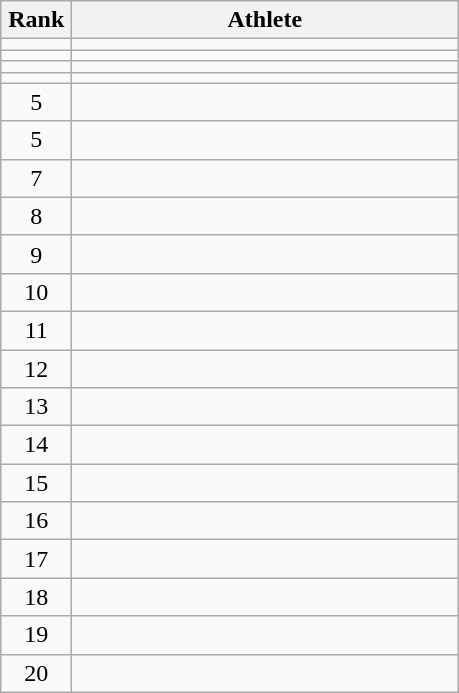<table class="wikitable" style="text-align: center;">
<tr>
<th width=40>Rank</th>
<th width=250>Athlete</th>
</tr>
<tr>
<td></td>
<td align="left"></td>
</tr>
<tr>
<td></td>
<td align="left"></td>
</tr>
<tr>
<td></td>
<td align="left"></td>
</tr>
<tr>
<td></td>
<td align="left"></td>
</tr>
<tr>
<td>5</td>
<td align="left"></td>
</tr>
<tr>
<td>5</td>
<td align="left"></td>
</tr>
<tr>
<td>7</td>
<td align="left"></td>
</tr>
<tr>
<td>8</td>
<td align="left"></td>
</tr>
<tr>
<td>9</td>
<td align="left"></td>
</tr>
<tr>
<td>10</td>
<td align="left"></td>
</tr>
<tr>
<td>11</td>
<td align="left"></td>
</tr>
<tr>
<td>12</td>
<td align="left"></td>
</tr>
<tr>
<td>13</td>
<td align="left"></td>
</tr>
<tr>
<td>14</td>
<td align="left"></td>
</tr>
<tr>
<td>15</td>
<td align="left"></td>
</tr>
<tr>
<td>16</td>
<td align="left"></td>
</tr>
<tr>
<td>17</td>
<td align="left"></td>
</tr>
<tr>
<td>18</td>
<td align="left"></td>
</tr>
<tr>
<td>19</td>
<td align="left"></td>
</tr>
<tr>
<td>20</td>
<td align="left"></td>
</tr>
</table>
